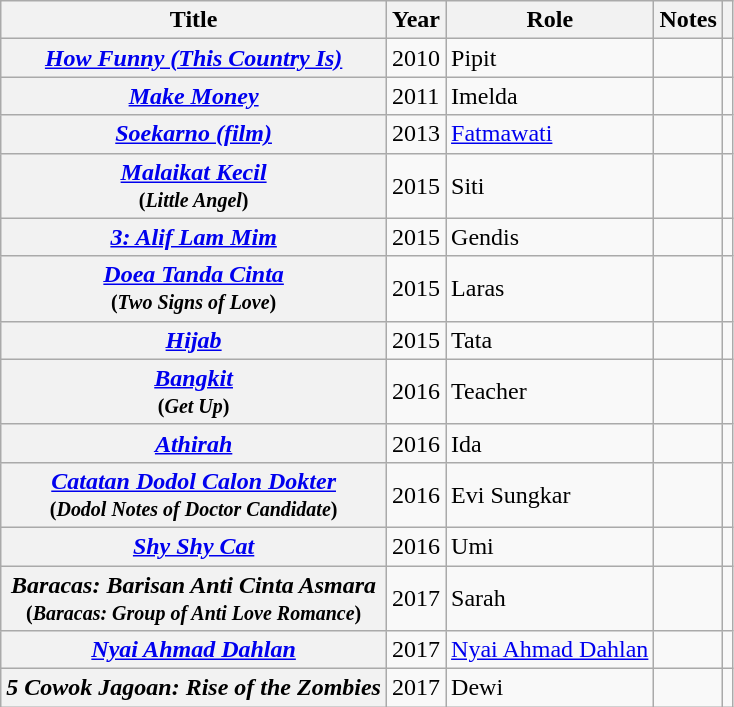<table class="wikitable sortable plainrowheaders">
<tr>
<th scope="col">Title</th>
<th scope="col">Year</th>
<th scope="col">Role</th>
<th scope="col" class="unsortable">Notes</th>
<th scope="col" class="unsortable"></th>
</tr>
<tr>
<th scope="row"><em><a href='#'>How Funny (This Country Is)</a></em></th>
<td>2010</td>
<td>Pipit</td>
<td></td>
<td align="center"></td>
</tr>
<tr>
<th scope="row"><em><a href='#'>Make Money</a></em></th>
<td>2011</td>
<td>Imelda</td>
<td></td>
<td align="center"><br></td>
</tr>
<tr>
<th scope="row"><em><a href='#'>Soekarno (film)</a></em></th>
<td>2013</td>
<td><a href='#'>Fatmawati</a></td>
<td></td>
<td align="center"></td>
</tr>
<tr>
<th scope="row"><em><a href='#'>Malaikat Kecil</a></em> <br><small>(<em>Little Angel</em>)</small></th>
<td>2015</td>
<td>Siti</td>
<td></td>
<td align="center"><br></td>
</tr>
<tr>
<th scope="row"><em><a href='#'>3: Alif Lam Mim</a></em></th>
<td>2015</td>
<td>Gendis</td>
<td></td>
<td align="center"><br></td>
</tr>
<tr>
<th scope="row"><em><a href='#'>Doea Tanda Cinta</a></em> <br><small>(<em>Two Signs of Love</em>)</small></th>
<td>2015</td>
<td>Laras</td>
<td></td>
<td align="center"><br></td>
</tr>
<tr>
<th scope="row"><em><a href='#'>Hijab</a></em></th>
<td>2015</td>
<td>Tata</td>
<td></td>
<td align="center"></td>
</tr>
<tr>
<th scope="row"><em><a href='#'>Bangkit</a></em> <br><small>(<em>Get Up</em>)</small></th>
<td>2016</td>
<td>Teacher</td>
<td></td>
<td align="center"><br></td>
</tr>
<tr>
<th scope="row"><em><a href='#'>Athirah</a></em></th>
<td>2016</td>
<td>Ida</td>
<td></td>
<td align="center"></td>
</tr>
<tr>
<th scope="row"><em><a href='#'>Catatan Dodol Calon Dokter</a></em> <br><small>(<em>Dodol Notes of Doctor Candidate</em>)</small></th>
<td>2016</td>
<td>Evi Sungkar</td>
<td></td>
<td align="center"><br></td>
</tr>
<tr>
<th scope="row"><em><a href='#'>Shy Shy Cat</a></em></th>
<td>2016</td>
<td>Umi</td>
<td></td>
<td align="center"><br></td>
</tr>
<tr>
<th scope="row"><em>Baracas: Barisan Anti Cinta Asmara</em> <br><small>(<em>Baracas: Group of Anti Love Romance</em>)</small></th>
<td>2017</td>
<td>Sarah</td>
<td></td>
<td align="center"></td>
</tr>
<tr>
<th scope="row"><em><a href='#'>Nyai Ahmad Dahlan</a></em></th>
<td>2017</td>
<td><a href='#'>Nyai Ahmad Dahlan</a></td>
<td></td>
<td align="center"></td>
</tr>
<tr>
<th scope="row"><em>5 Cowok Jagoan: Rise of the Zombies</em></th>
<td>2017</td>
<td>Dewi</td>
<td></td>
<td align="center"></td>
</tr>
</table>
